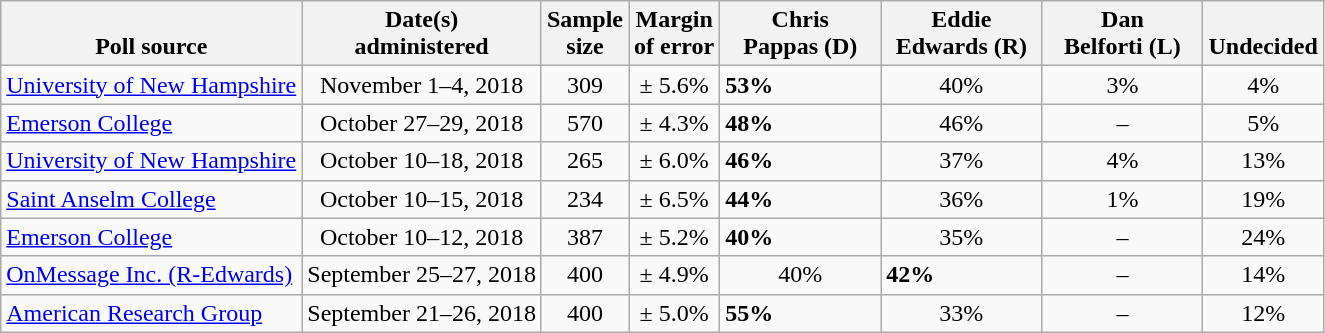<table class="wikitable">
<tr valign= bottom>
<th>Poll source</th>
<th>Date(s)<br>administered</th>
<th>Sample<br>size</th>
<th>Margin<br>of error</th>
<th style="width:100px;">Chris<br>Pappas (D)</th>
<th style="width:100px;">Eddie<br>Edwards (R)</th>
<th style="width:100px;">Dan<br>Belforti (L)</th>
<th>Undecided</th>
</tr>
<tr>
<td><a href='#'>University of New Hampshire</a></td>
<td align=center>November 1–4, 2018</td>
<td align=center>309</td>
<td align=center>± 5.6%</td>
<td><strong>53%</strong></td>
<td align=center>40%</td>
<td align=center>3%</td>
<td align=center>4%</td>
</tr>
<tr>
<td><a href='#'>Emerson College</a></td>
<td align=center>October 27–29, 2018</td>
<td align=center>570</td>
<td align=center>± 4.3%</td>
<td><strong>48%</strong></td>
<td align=center>46%</td>
<td align=center>–</td>
<td align=center>5%</td>
</tr>
<tr>
<td><a href='#'>University of New Hampshire</a></td>
<td align=center>October 10–18, 2018</td>
<td align=center>265</td>
<td align=center>± 6.0%</td>
<td><strong>46%</strong></td>
<td align=center>37%</td>
<td align=center>4%</td>
<td align=center>13%</td>
</tr>
<tr>
<td><a href='#'>Saint Anselm College</a></td>
<td align=center>October 10–15, 2018</td>
<td align=center>234</td>
<td align=center>± 6.5%</td>
<td><strong>44%</strong></td>
<td align=center>36%</td>
<td align=center>1%</td>
<td align=center>19%</td>
</tr>
<tr>
<td><a href='#'>Emerson College</a></td>
<td align=center>October 10–12, 2018</td>
<td align=center>387</td>
<td align=center>± 5.2%</td>
<td><strong>40%</strong></td>
<td align=center>35%</td>
<td align=center>–</td>
<td align=center>24%</td>
</tr>
<tr>
<td><a href='#'>OnMessage Inc. (R-Edwards)</a></td>
<td align=center>September 25–27, 2018</td>
<td align=center>400</td>
<td align=center>± 4.9%</td>
<td align=center>40%</td>
<td><strong>42%</strong></td>
<td align=center>–</td>
<td align=center>14%</td>
</tr>
<tr>
<td><a href='#'>American Research Group</a></td>
<td align=center>September 21–26, 2018</td>
<td align=center>400</td>
<td align=center>± 5.0%</td>
<td><strong>55%</strong></td>
<td align=center>33%</td>
<td align=center>–</td>
<td align=center>12%</td>
</tr>
</table>
